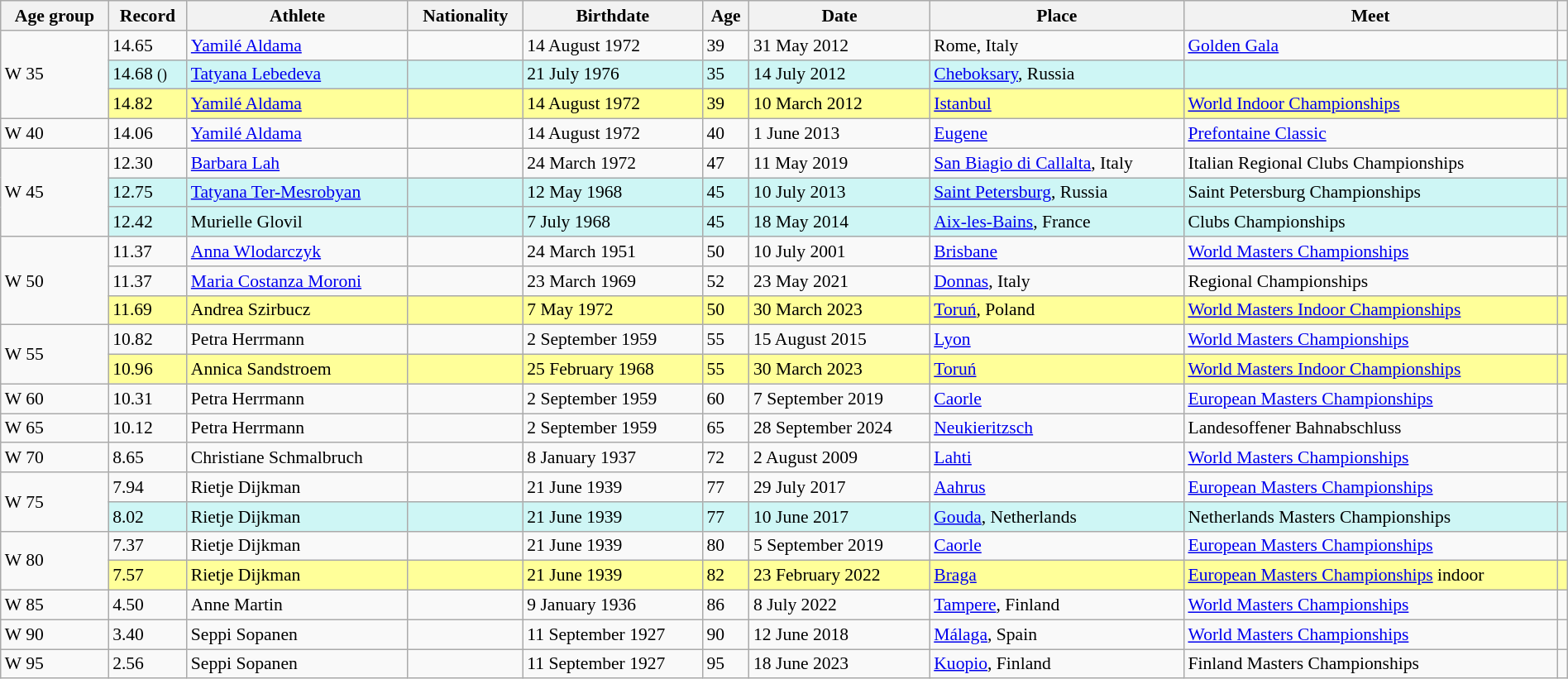<table class="wikitable" style="font-size:90%; width: 100%;">
<tr>
<th>Age group</th>
<th>Record</th>
<th>Athlete</th>
<th>Nationality</th>
<th>Birthdate</th>
<th>Age</th>
<th>Date</th>
<th>Place</th>
<th>Meet</th>
<th></th>
</tr>
<tr>
<td rowspan=3>W 35</td>
<td>14.65 </td>
<td><a href='#'>Yamilé Aldama</a></td>
<td></td>
<td>14 August 1972</td>
<td>39</td>
<td>31 May 2012</td>
<td>Rome, Italy</td>
<td><a href='#'>Golden Gala</a></td>
<td></td>
</tr>
<tr style="background:#cef6f5;">
<td>14.68 <small>()</small></td>
<td><a href='#'>Tatyana Lebedeva</a></td>
<td></td>
<td>21 July 1976</td>
<td>35</td>
<td>14 July 2012</td>
<td><a href='#'>Cheboksary</a>, Russia</td>
<td></td>
<td></td>
</tr>
<tr style="background:#ff9;">
<td>14.82 </td>
<td><a href='#'>Yamilé Aldama</a></td>
<td></td>
<td>14 August 1972</td>
<td>39</td>
<td>10 March 2012</td>
<td><a href='#'>Istanbul</a> </td>
<td><a href='#'>World Indoor Championships</a></td>
<td></td>
</tr>
<tr>
<td>W 40</td>
<td>14.06 </td>
<td><a href='#'>Yamilé Aldama</a></td>
<td></td>
<td>14 August 1972</td>
<td>40</td>
<td>1 June 2013</td>
<td><a href='#'>Eugene</a> </td>
<td><a href='#'>Prefontaine Classic</a></td>
<td></td>
</tr>
<tr>
<td rowspan=3>W 45</td>
<td>12.30 </td>
<td><a href='#'>Barbara Lah</a></td>
<td></td>
<td>24 March 1972</td>
<td>47</td>
<td>11 May 2019</td>
<td><a href='#'>San Biagio di Callalta</a>, Italy</td>
<td>Italian Regional Clubs Championships</td>
<td></td>
</tr>
<tr style="background:#cef6f5;">
<td>12.75 </td>
<td><a href='#'>Tatyana Ter-Mesrobyan</a></td>
<td></td>
<td>12 May 1968</td>
<td>45</td>
<td>10 July 2013</td>
<td><a href='#'>Saint Petersburg</a>, Russia</td>
<td>Saint Petersburg Championships</td>
<td></td>
</tr>
<tr style="background:#cef6f5;">
<td>12.42 </td>
<td>Murielle Glovil</td>
<td></td>
<td>7 July 1968</td>
<td>45</td>
<td>18 May 2014</td>
<td><a href='#'>Aix-les-Bains</a>, France</td>
<td>Clubs Championships</td>
<td></td>
</tr>
<tr>
<td rowspan=3>W 50</td>
<td>11.37 </td>
<td><a href='#'>Anna Wlodarczyk</a></td>
<td></td>
<td>24 March 1951</td>
<td>50</td>
<td>10 July 2001</td>
<td><a href='#'>Brisbane</a> </td>
<td><a href='#'>World Masters Championships</a></td>
<td></td>
</tr>
<tr>
<td>11.37 </td>
<td><a href='#'>Maria Costanza Moroni</a></td>
<td></td>
<td>23 March 1969</td>
<td>52</td>
<td>23 May 2021</td>
<td><a href='#'>Donnas</a>, Italy</td>
<td>Regional Championships</td>
<td></td>
</tr>
<tr style="background:#ff9;">
<td>11.69 </td>
<td>Andrea Szirbucz</td>
<td></td>
<td>7 May 1972</td>
<td>50</td>
<td>30 March 2023</td>
<td><a href='#'>Toruń</a>, Poland</td>
<td><a href='#'>World Masters Indoor Championships</a></td>
<td></td>
</tr>
<tr>
<td rowspan=2>W 55</td>
<td>10.82 </td>
<td>Petra Herrmann</td>
<td></td>
<td>2 September 1959</td>
<td>55</td>
<td>15 August 2015</td>
<td><a href='#'>Lyon</a> </td>
<td><a href='#'>World Masters Championships</a></td>
<td></td>
</tr>
<tr style="background:#ff9;">
<td>10.96 </td>
<td>Annica Sandstroem</td>
<td></td>
<td>25 February 1968</td>
<td>55</td>
<td>30 March 2023</td>
<td><a href='#'>Toruń</a> </td>
<td><a href='#'>World Masters Indoor Championships</a></td>
<td></td>
</tr>
<tr>
<td>W 60</td>
<td>10.31 </td>
<td>Petra Herrmann</td>
<td></td>
<td>2 September 1959</td>
<td>60</td>
<td>7 September 2019</td>
<td><a href='#'>Caorle</a> </td>
<td><a href='#'>European Masters Championships</a></td>
<td></td>
</tr>
<tr>
<td>W 65</td>
<td>10.12 </td>
<td>Petra Herrmann</td>
<td></td>
<td>2 September 1959</td>
<td>65</td>
<td>28 September 2024</td>
<td><a href='#'>Neukieritzsch</a> </td>
<td>Landesoffener Bahnabschluss</td>
<td></td>
</tr>
<tr>
<td>W 70</td>
<td>8.65 </td>
<td>Christiane Schmalbruch</td>
<td></td>
<td>8 January 1937</td>
<td>72</td>
<td>2 August 2009</td>
<td><a href='#'>Lahti</a> </td>
<td><a href='#'>World Masters Championships</a></td>
<td></td>
</tr>
<tr>
<td rowspan=2>W 75</td>
<td>7.94 </td>
<td>Rietje Dijkman</td>
<td></td>
<td>21 June 1939</td>
<td>77</td>
<td>29 July 2017</td>
<td><a href='#'>Aahrus</a> </td>
<td><a href='#'>European Masters Championships</a></td>
<td></td>
</tr>
<tr style="background:#cef6f5;">
<td>8.02 </td>
<td>Rietje Dijkman</td>
<td></td>
<td>21 June 1939</td>
<td>77</td>
<td>10 June 2017</td>
<td><a href='#'>Gouda</a>, Netherlands</td>
<td>Netherlands Masters Championships</td>
<td></td>
</tr>
<tr>
<td rowspan=2>W 80</td>
<td>7.37 </td>
<td>Rietje Dijkman</td>
<td></td>
<td>21 June 1939</td>
<td>80</td>
<td>5 September 2019</td>
<td><a href='#'>Caorle</a> </td>
<td><a href='#'>European Masters Championships</a></td>
<td></td>
</tr>
<tr style="background:#ff9;">
<td>7.57 </td>
<td>Rietje Dijkman</td>
<td></td>
<td>21 June 1939</td>
<td>82</td>
<td>23 February 2022</td>
<td><a href='#'>Braga</a> </td>
<td><a href='#'>European Masters Championships</a> indoor</td>
<td></td>
</tr>
<tr>
<td>W 85</td>
<td>4.50 </td>
<td>Anne Martin</td>
<td></td>
<td>9 January 1936</td>
<td>86</td>
<td>8 July 2022</td>
<td><a href='#'>Tampere</a>, Finland</td>
<td><a href='#'>World Masters Championships</a></td>
<td></td>
</tr>
<tr>
<td>W 90</td>
<td>3.40 </td>
<td>Seppi Sopanen</td>
<td></td>
<td>11 September 1927</td>
<td>90</td>
<td>12 June 2018</td>
<td><a href='#'>Málaga</a>, Spain</td>
<td><a href='#'>World Masters Championships</a></td>
<td></td>
</tr>
<tr>
<td>W 95</td>
<td>2.56 </td>
<td>Seppi Sopanen</td>
<td></td>
<td>11 September 1927</td>
<td>95</td>
<td>18 June 2023</td>
<td><a href='#'>Kuopio</a>, Finland</td>
<td>Finland Masters Championships</td>
<td></td>
</tr>
</table>
